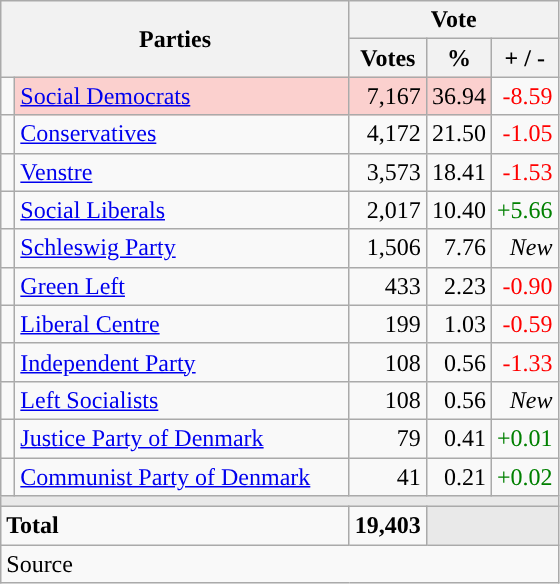<table class="wikitable" style="text-align:right;">
<tr>
<th style="text-align:centre;" rowspan="2" colspan="2" width="225">Parties</th>
<th colspan="3">Vote</th>
</tr>
<tr>
<th width="15">Votes</th>
<th width="15">%</th>
<th width="15">+ / -</th>
</tr>
<tr>
<td width="2" style="color:inherit;background:"></td>
<td bgcolor=#fbd0ce  align="left"><a href='#'>Social Democrats</a></td>
<td bgcolor=#fbd0ce>7,167</td>
<td bgcolor=#fbd0ce>36.94</td>
<td style=color:red;>-8.59</td>
</tr>
<tr>
<td width="2" style="color:inherit;background:"></td>
<td align="left"><a href='#'>Conservatives</a></td>
<td>4,172</td>
<td>21.50</td>
<td style=color:red;>-1.05</td>
</tr>
<tr>
<td width="2" style="color:inherit;background:"></td>
<td align="left"><a href='#'>Venstre</a></td>
<td>3,573</td>
<td>18.41</td>
<td style=color:red;>-1.53</td>
</tr>
<tr>
<td width="2" style="color:inherit;background:"></td>
<td align="left"><a href='#'>Social Liberals</a></td>
<td>2,017</td>
<td>10.40</td>
<td style=color:green;>+5.66</td>
</tr>
<tr>
<td width="2" style="color:inherit;background:"></td>
<td align="left"><a href='#'>Schleswig Party</a></td>
<td>1,506</td>
<td>7.76</td>
<td><em>New</em></td>
</tr>
<tr>
<td width="2" style="color:inherit;background:"></td>
<td align="left"><a href='#'>Green Left</a></td>
<td>433</td>
<td>2.23</td>
<td style=color:red;>-0.90</td>
</tr>
<tr>
<td width="2" style="color:inherit;background:"></td>
<td align="left"><a href='#'>Liberal Centre</a></td>
<td>199</td>
<td>1.03</td>
<td style=color:red;>-0.59</td>
</tr>
<tr>
<td width="2" style="color:inherit;background:"></td>
<td align="left"><a href='#'>Independent Party</a></td>
<td>108</td>
<td>0.56</td>
<td style=color:red;>-1.33</td>
</tr>
<tr>
<td width="2" style="color:inherit;background:"></td>
<td align="left"><a href='#'>Left Socialists</a></td>
<td>108</td>
<td>0.56</td>
<td><em>New</em></td>
</tr>
<tr>
<td width="2" style="color:inherit;background:"></td>
<td align="left"><a href='#'>Justice Party of Denmark</a></td>
<td>79</td>
<td>0.41</td>
<td style=color:green;>+0.01</td>
</tr>
<tr>
<td width="2" style="color:inherit;background:"></td>
<td align="left"><a href='#'>Communist Party of Denmark</a></td>
<td>41</td>
<td>0.21</td>
<td style=color:green;>+0.02</td>
</tr>
<tr>
<td colspan="7" bgcolor="#E9E9E9"></td>
</tr>
<tr>
<td align="left" colspan="2"><strong>Total</strong></td>
<td><strong>19,403</strong></td>
<td bgcolor="#E9E9E9" colspan="2"></td>
</tr>
<tr>
<td align="left" colspan="6">Source</td>
</tr>
</table>
